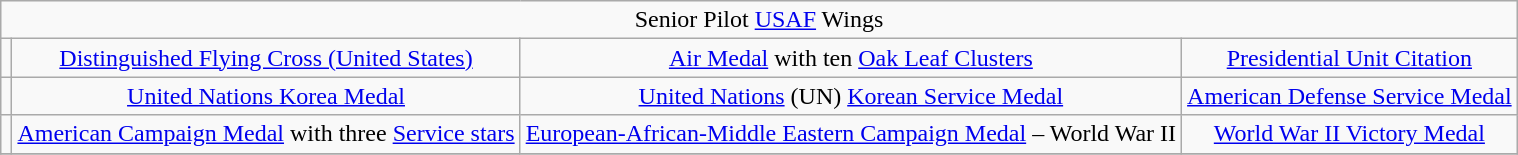<table class="wikitable" style="margin:1em auto; text-align:center;">
<tr>
<td colspan="4">Senior Pilot <a href='#'>USAF</a> Wings</td>
</tr>
<tr>
<td colspan="0"></td>
<td><a href='#'>Distinguished Flying Cross (United States)</a></td>
<td><a href='#'>Air Medal</a> with ten <a href='#'>Oak Leaf Clusters</a></td>
<td><a href='#'>Presidential Unit Citation</a></td>
</tr>
<tr>
<td colspan="0"></td>
<td><a href='#'>United Nations Korea Medal</a></td>
<td><a href='#'>United Nations</a> (UN) <a href='#'>Korean Service Medal</a></td>
<td><a href='#'>American Defense Service Medal</a></td>
</tr>
<tr>
<td colspan="0"></td>
<td><a href='#'>American Campaign Medal</a> with three <a href='#'>Service stars</a></td>
<td><a href='#'>European-African-Middle Eastern Campaign Medal</a> – World War II</td>
<td><a href='#'>World War II Victory Medal</a></td>
</tr>
<tr>
</tr>
</table>
